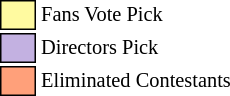<table class="toccolours" style="white-space: nowrap; font-size: 85%">
<tr>
<td style="background:#FFFAA0; border: 1px solid black">      </td>
<td>Fans Vote Pick</td>
</tr>
<tr>
<td style="background:#C3B1E1; border: 1px solid black">      </td>
<td>Directors Pick</td>
</tr>
<tr>
<td style="background:lightsalmon;border: 1px solid black;">      </td>
<td>Eliminated Contestants</td>
</tr>
</table>
